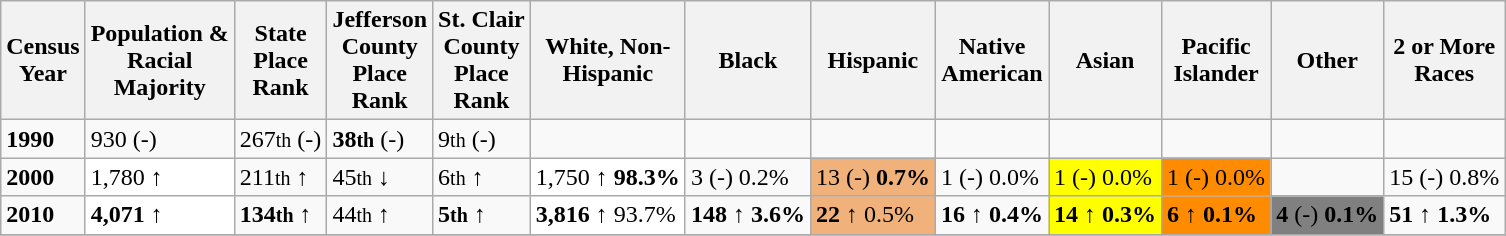<table class="wikitable">
<tr>
<th>Census<br>Year</th>
<th>Population &<br>Racial<br>Majority</th>
<th>State<br>Place<br>Rank</th>
<th>Jefferson<br>County<br>Place<br>Rank</th>
<th>St. Clair<br>County<br>Place<br>Rank</th>
<th>White, Non-<br>Hispanic</th>
<th>Black</th>
<th>Hispanic</th>
<th>Native<br>American</th>
<th>Asian</th>
<th>Pacific<br>Islander</th>
<th>Other</th>
<th>2 or More<br>Races</th>
</tr>
<tr>
<td><strong>1990</strong></td>
<td>930 (-)</td>
<td>267<small>th</small> (-)</td>
<td><strong>38<small>th</small></strong> (-)</td>
<td>9<small>th</small> (-)</td>
<td></td>
<td></td>
<td></td>
<td></td>
<td></td>
<td></td>
<td></td>
<td></td>
</tr>
<tr>
<td><strong>2000</strong></td>
<td bgcolor="#FFFFFF">1,780 ↑</td>
<td>211<small>th</small> ↑</td>
<td>45<small>th</small> ↓</td>
<td>6<small>th</small> ↑</td>
<td bgcolor="#FFFFFF">1,750 ↑ <strong>98.3%</strong><br><td>3 (-) 0.2%</td></td>
<td bgcolor="#f0b27a">13 (-) <strong>0.7%</strong><br><td>1 (-) 0.0%</td></td>
<td bgcolor="#FFFF00">1 (-) 0.0%</td>
<td bgcolor="#FF8C00">1 (-) 0.0%</td>
<td><br><td>15 (-) 0.8%</td></td>
</tr>
<tr>
<td><strong>2010</strong></td>
<td bgcolor="#FFFFFF"><strong>4,071</strong> ↑</td>
<td><strong>134<small>th</small></strong> ↑</td>
<td>44<small>th</small> ↑</td>
<td><strong>5<small>th</small></strong> ↑</td>
<td bgcolor="#FFFFFF"><strong>3,816</strong> ↑ 93.7%<br><td><strong>148</strong> ↑ <strong>3.6%</strong></td></td>
<td bgcolor="#f0b27a"><strong>22</strong> ↑ 0.5%<br><td><strong>16</strong> ↑ <strong>0.4%</strong></td></td>
<td bgcolor="#FFFF00"><strong>14</strong> ↑ <strong>0.3%</strong></td>
<td bgcolor="#FF8C00"><strong>6</strong> ↑ <strong>0.1%</strong></td>
<td bgcolor="#808080"><strong>4</strong> (-) <strong>0.1%</strong><br><td><strong>51</strong> ↑ <strong>1.3%</strong></td></td>
</tr>
<tr>
</tr>
</table>
